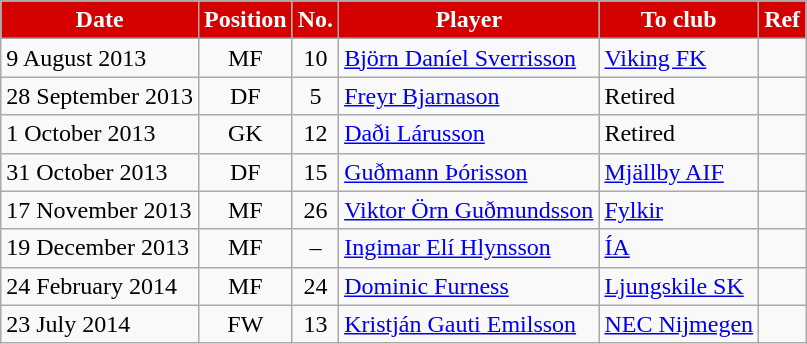<table class="wikitable sortable">
<tr>
<th style="background:#d50000; color:white;"><strong>Date</strong></th>
<th style="background:#d50000; color:white;"><strong>Position</strong></th>
<th style="background:#d50000; color:white;"><strong>No.</strong></th>
<th style="background:#d50000; color:white;"><strong>Player</strong></th>
<th style="background:#d50000; color:white;"><strong>To club</strong></th>
<th style="background:#d50000; color:white;"><strong>Ref</strong></th>
</tr>
<tr>
<td>9 August 2013</td>
<td style="text-align:center;">MF</td>
<td style="text-align:center;">10</td>
<td style="text-align:left;"> <a href='#'>Björn Daníel Sverrisson</a></td>
<td style="text-align:left;"> <a href='#'>Viking FK</a></td>
<td></td>
</tr>
<tr>
<td>28 September 2013</td>
<td style="text-align:center;">DF</td>
<td style="text-align:center;">5</td>
<td style="text-align:left;"> <a href='#'>Freyr Bjarnason</a></td>
<td style="text-align:left;">Retired</td>
<td></td>
</tr>
<tr>
<td>1 October 2013</td>
<td style="text-align:center;">GK</td>
<td style="text-align:center;">12</td>
<td style="text-align:left;"> <a href='#'>Daði Lárusson</a></td>
<td style="text-align:left;">Retired</td>
<td></td>
</tr>
<tr>
<td>31 October 2013</td>
<td style="text-align:center;">DF</td>
<td style="text-align:center;">15</td>
<td style="text-align:left;"> <a href='#'>Guðmann Þórisson</a></td>
<td style="text-align:left;"> <a href='#'>Mjällby AIF</a></td>
<td></td>
</tr>
<tr>
<td>17 November 2013</td>
<td style="text-align:center;">MF</td>
<td style="text-align:center;">26</td>
<td style="text-align:left;"> <a href='#'>Viktor Örn Guðmundsson</a></td>
<td style="text-align:left;"> <a href='#'>Fylkir</a></td>
<td></td>
</tr>
<tr>
<td>19 December 2013</td>
<td style="text-align:center;">MF</td>
<td style="text-align:center;">–</td>
<td style="text-align:left;"> <a href='#'>Ingimar Elí Hlynsson</a></td>
<td style="text-align:left;"> <a href='#'>ÍA</a></td>
<td></td>
</tr>
<tr>
<td>24 February 2014</td>
<td style="text-align:center;">MF</td>
<td style="text-align:center;">24</td>
<td style="text-align:left;"> <a href='#'>Dominic Furness</a></td>
<td style="text-align:left;"> <a href='#'>Ljungskile SK</a></td>
<td></td>
</tr>
<tr>
<td>23 July 2014</td>
<td style="text-align:center;">FW</td>
<td style="text-align:center;">13</td>
<td style="text-align:left;"> <a href='#'>Kristján Gauti Emilsson</a></td>
<td style="text-align:left;"> <a href='#'>NEC Nijmegen</a></td>
<td></td>
</tr>
</table>
